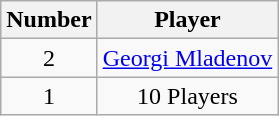<table class="wikitable sortable" style="text-align:center;">
<tr>
<th>Number</th>
<th>Player</th>
</tr>
<tr>
<td>2</td>
<td style="text-align:left;"> <a href='#'>Georgi Mladenov</a></td>
</tr>
<tr>
<td>1</td>
<td>10 Players</td>
</tr>
</table>
